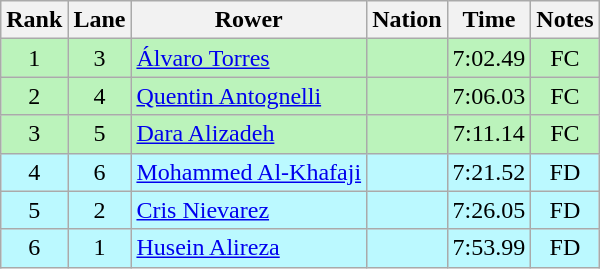<table class="wikitable sortable" style="text-align:center">
<tr>
<th>Rank</th>
<th>Lane</th>
<th>Rower</th>
<th>Nation</th>
<th>Time</th>
<th>Notes</th>
</tr>
<tr bgcolor=bbf3bb>
<td>1</td>
<td>3</td>
<td align=left><a href='#'>Álvaro Torres</a></td>
<td align=left></td>
<td>7:02.49</td>
<td>FC</td>
</tr>
<tr bgcolor=bbf3bb>
<td>2</td>
<td>4</td>
<td align=left><a href='#'>Quentin Antognelli</a></td>
<td align=left></td>
<td>7:06.03</td>
<td>FC</td>
</tr>
<tr bgcolor=bbf3bb>
<td>3</td>
<td>5</td>
<td align=left><a href='#'>Dara Alizadeh</a></td>
<td align=left></td>
<td>7:11.14</td>
<td>FC</td>
</tr>
<tr bgcolor=bbf9ff>
<td>4</td>
<td>6</td>
<td align=left><a href='#'>Mohammed Al-Khafaji</a></td>
<td align=left></td>
<td>7:21.52</td>
<td>FD</td>
</tr>
<tr bgcolor=bbf9ff>
<td>5</td>
<td>2</td>
<td align=left><a href='#'>Cris Nievarez</a></td>
<td align=left></td>
<td>7:26.05</td>
<td>FD</td>
</tr>
<tr bgcolor=bbf9ff>
<td>6</td>
<td>1</td>
<td align=left><a href='#'>Husein Alireza</a></td>
<td align=left></td>
<td>7:53.99</td>
<td>FD</td>
</tr>
</table>
